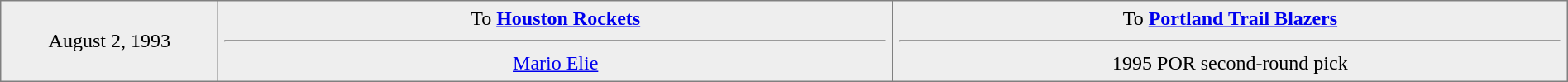<table border="1" style="border-collapse:collapse; text-align:center; width:100%;"  cellpadding="5">
<tr style="background:#eee;">
<td style="width:10%">August 2, 1993</td>
<td style="width:31%; vertical-align:top;">To <strong><a href='#'>Houston Rockets</a></strong><hr><a href='#'>Mario Elie</a></td>
<td style="width:31%; vertical-align:top;">To <strong><a href='#'>Portland Trail Blazers</a></strong><hr>1995 POR second-round pick</td>
</tr>
</table>
